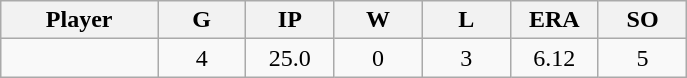<table class="wikitable sortable">
<tr>
<th bgcolor="#DDDDFF" width="16%">Player</th>
<th bgcolor="#DDDDFF" width="9%">G</th>
<th bgcolor="#DDDDFF" width="9%">IP</th>
<th bgcolor="#DDDDFF" width="9%">W</th>
<th bgcolor="#DDDDFF" width="9%">L</th>
<th bgcolor="#DDDDFF" width="9%">ERA</th>
<th bgcolor="#DDDDFF" width="9%">SO</th>
</tr>
<tr align="center">
<td></td>
<td>4</td>
<td>25.0</td>
<td>0</td>
<td>3</td>
<td>6.12</td>
<td>5</td>
</tr>
</table>
